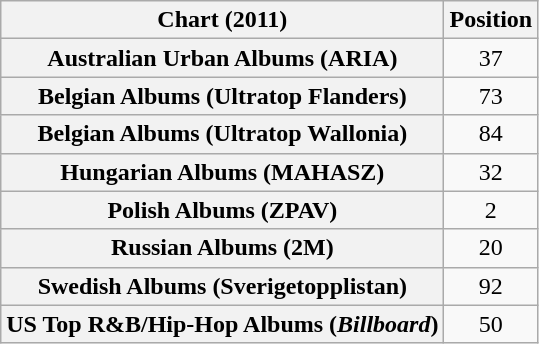<table class="wikitable sortable plainrowheaders" style="text-align:center">
<tr>
<th scope="col">Chart (2011)</th>
<th scope="col">Position</th>
</tr>
<tr>
<th scope="row">Australian Urban Albums (ARIA)</th>
<td>37</td>
</tr>
<tr>
<th scope="row">Belgian Albums (Ultratop Flanders)</th>
<td>73</td>
</tr>
<tr>
<th scope="row">Belgian Albums (Ultratop Wallonia)</th>
<td>84</td>
</tr>
<tr>
<th scope="row">Hungarian Albums (MAHASZ)</th>
<td>32</td>
</tr>
<tr>
<th scope="row">Polish Albums (ZPAV)</th>
<td>2</td>
</tr>
<tr>
<th scope="row">Russian Albums (2M)</th>
<td>20</td>
</tr>
<tr>
<th scope="row">Swedish Albums (Sverigetopplistan)</th>
<td>92</td>
</tr>
<tr>
<th scope="row">US Top R&B/Hip-Hop Albums (<em>Billboard</em>)</th>
<td>50</td>
</tr>
</table>
